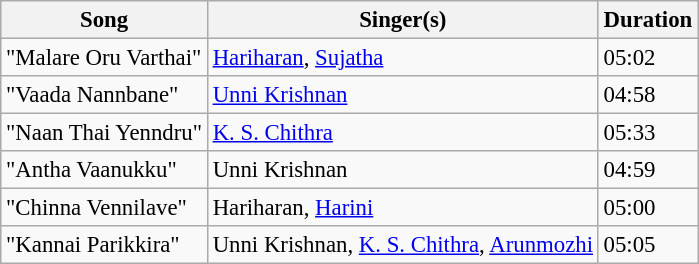<table class="wikitable" style="font-size:95%;">
<tr>
<th>Song</th>
<th>Singer(s)</th>
<th>Duration</th>
</tr>
<tr>
<td>"Malare Oru Varthai"</td>
<td><a href='#'>Hariharan</a>, <a href='#'>Sujatha</a></td>
<td>05:02</td>
</tr>
<tr>
<td>"Vaada Nannbane"</td>
<td><a href='#'>Unni Krishnan</a></td>
<td>04:58</td>
</tr>
<tr>
<td>"Naan Thai Yenndru"</td>
<td><a href='#'>K. S. Chithra</a></td>
<td>05:33</td>
</tr>
<tr>
<td>"Antha Vaanukku"</td>
<td>Unni Krishnan</td>
<td>04:59</td>
</tr>
<tr>
<td>"Chinna Vennilave"</td>
<td>Hariharan, <a href='#'>Harini</a></td>
<td>05:00</td>
</tr>
<tr>
<td>"Kannai Parikkira"</td>
<td>Unni Krishnan, <a href='#'>K. S. Chithra</a>, <a href='#'>Arunmozhi</a></td>
<td>05:05</td>
</tr>
</table>
